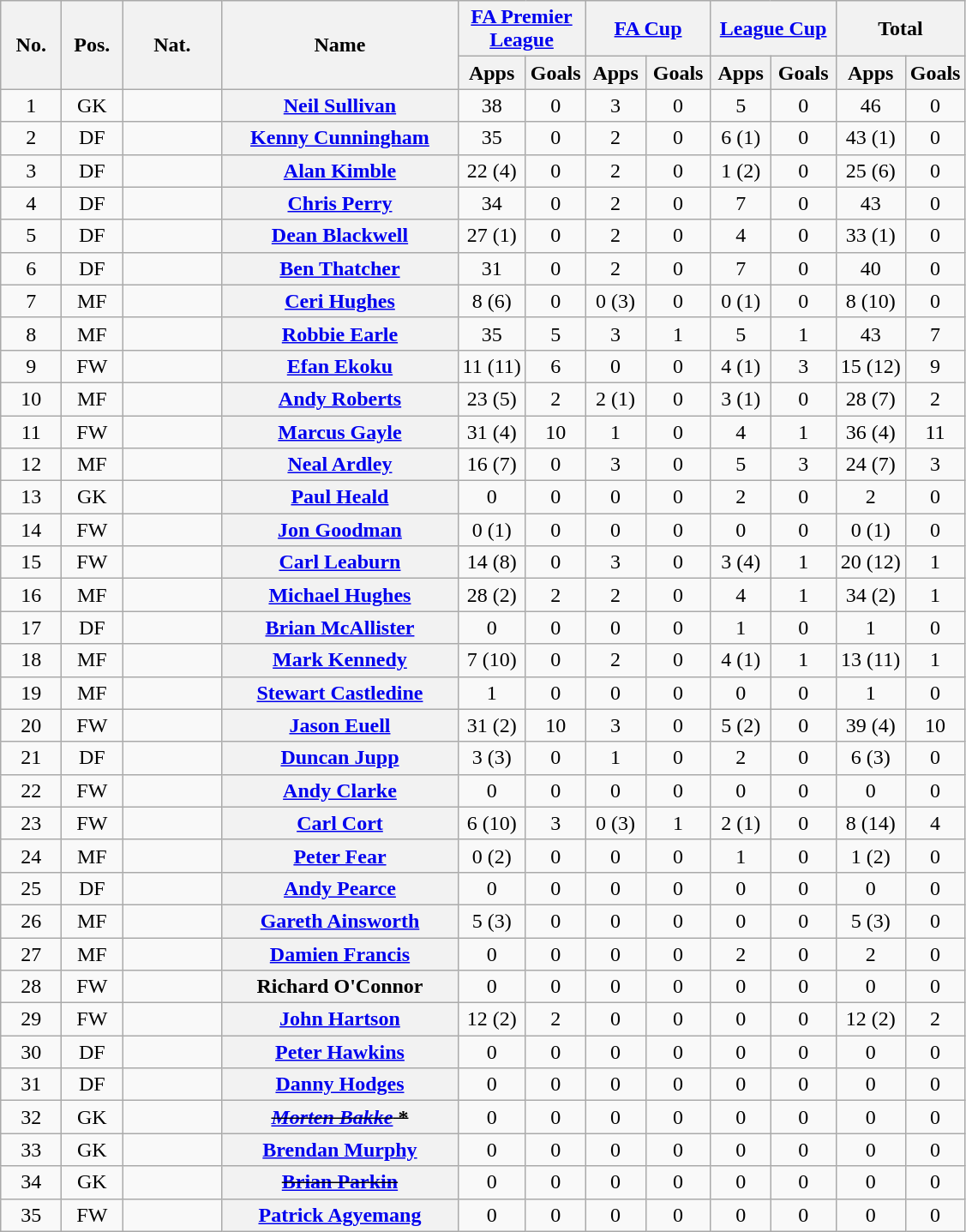<table class="wikitable plainrowheaders" style="text-align:center">
<tr>
<th rowspan="2" width="40">No.</th>
<th rowspan="2" width="40">Pos.</th>
<th rowspan="2" width="70">Nat.</th>
<th rowspan="2" width="176" scope="col">Name</th>
<th colspan="2" width="90"><a href='#'>FA Premier League</a></th>
<th colspan="2" width="90"><a href='#'>FA Cup</a></th>
<th colspan="2" width="90"><a href='#'>League Cup</a></th>
<th colspan="2" width="90">Total</th>
</tr>
<tr>
<th scope="col">Apps</th>
<th scope="col">Goals</th>
<th scope="col">Apps</th>
<th scope="col">Goals</th>
<th scope="col">Apps</th>
<th scope="col">Goals</th>
<th scope="col">Apps</th>
<th scope="col">Goals</th>
</tr>
<tr>
<td>1</td>
<td>GK</td>
<td align="left"></td>
<th scope="row"><a href='#'>Neil Sullivan</a></th>
<td>38</td>
<td>0</td>
<td>3</td>
<td>0</td>
<td>5</td>
<td>0</td>
<td>46</td>
<td>0</td>
</tr>
<tr>
<td>2</td>
<td>DF</td>
<td align="left"></td>
<th scope="row"><a href='#'>Kenny Cunningham</a></th>
<td>35</td>
<td>0</td>
<td>2</td>
<td>0</td>
<td>6 (1)</td>
<td>0</td>
<td>43 (1)</td>
<td>0</td>
</tr>
<tr>
<td>3</td>
<td>DF</td>
<td align="left"></td>
<th scope="row"><a href='#'>Alan Kimble</a></th>
<td>22 (4)</td>
<td>0</td>
<td>2</td>
<td>0</td>
<td>1 (2)</td>
<td>0</td>
<td>25 (6)</td>
<td>0</td>
</tr>
<tr>
<td>4</td>
<td>DF</td>
<td align="left"></td>
<th scope="row"><a href='#'>Chris Perry</a></th>
<td>34</td>
<td>0</td>
<td>2</td>
<td>0</td>
<td>7</td>
<td>0</td>
<td>43</td>
<td>0</td>
</tr>
<tr>
<td>5</td>
<td>DF</td>
<td align="left"></td>
<th scope="row"><a href='#'>Dean Blackwell</a></th>
<td>27 (1)</td>
<td>0</td>
<td>2</td>
<td>0</td>
<td>4</td>
<td>0</td>
<td>33 (1)</td>
<td>0</td>
</tr>
<tr>
<td>6</td>
<td>DF</td>
<td align="left"></td>
<th scope="row"><a href='#'>Ben Thatcher</a></th>
<td>31</td>
<td>0</td>
<td>2</td>
<td>0</td>
<td>7</td>
<td>0</td>
<td>40</td>
<td>0</td>
</tr>
<tr>
<td>7</td>
<td>MF</td>
<td align="left"></td>
<th scope="row"><a href='#'>Ceri Hughes</a></th>
<td>8 (6)</td>
<td>0</td>
<td>0 (3)</td>
<td>0</td>
<td>0 (1)</td>
<td>0</td>
<td>8 (10)</td>
<td>0</td>
</tr>
<tr>
<td>8</td>
<td>MF</td>
<td align="left"></td>
<th scope="row"><a href='#'>Robbie Earle</a></th>
<td>35</td>
<td>5</td>
<td>3</td>
<td>1</td>
<td>5</td>
<td>1</td>
<td>43</td>
<td>7</td>
</tr>
<tr>
<td>9</td>
<td>FW</td>
<td align="left"></td>
<th scope="row"><a href='#'>Efan Ekoku</a></th>
<td>11 (11)</td>
<td>6</td>
<td>0</td>
<td>0</td>
<td>4 (1)</td>
<td>3</td>
<td>15 (12)</td>
<td>9</td>
</tr>
<tr>
<td>10</td>
<td>MF</td>
<td align="left"></td>
<th scope="row"><a href='#'>Andy Roberts</a></th>
<td>23 (5)</td>
<td>2</td>
<td>2 (1)</td>
<td>0</td>
<td>3 (1)</td>
<td>0</td>
<td>28 (7)</td>
<td>2</td>
</tr>
<tr>
<td>11</td>
<td>FW</td>
<td align="left"></td>
<th scope="row"><a href='#'>Marcus Gayle</a></th>
<td>31 (4)</td>
<td>10</td>
<td>1</td>
<td>0</td>
<td>4</td>
<td>1</td>
<td>36 (4)</td>
<td>11</td>
</tr>
<tr>
<td>12</td>
<td>MF</td>
<td align="left"></td>
<th scope="row"><a href='#'>Neal Ardley</a></th>
<td>16 (7)</td>
<td>0</td>
<td>3</td>
<td>0</td>
<td>5</td>
<td>3</td>
<td>24 (7)</td>
<td>3</td>
</tr>
<tr>
<td>13</td>
<td>GK</td>
<td align="left"></td>
<th scope="row"><a href='#'>Paul Heald</a></th>
<td>0</td>
<td>0</td>
<td>0</td>
<td>0</td>
<td>2</td>
<td>0</td>
<td>2</td>
<td>0</td>
</tr>
<tr>
<td>14</td>
<td>FW</td>
<td align="left"></td>
<th scope="row"><a href='#'>Jon Goodman</a></th>
<td>0 (1)</td>
<td>0</td>
<td>0</td>
<td>0</td>
<td>0</td>
<td>0</td>
<td>0 (1)</td>
<td>0</td>
</tr>
<tr>
<td>15</td>
<td>FW</td>
<td align="left"></td>
<th scope="row"><a href='#'>Carl Leaburn</a></th>
<td>14 (8)</td>
<td>0</td>
<td>3</td>
<td>0</td>
<td>3 (4)</td>
<td>1</td>
<td>20 (12)</td>
<td>1</td>
</tr>
<tr>
<td>16</td>
<td>MF</td>
<td align="left"></td>
<th scope="row"><a href='#'>Michael Hughes</a></th>
<td>28 (2)</td>
<td>2</td>
<td>2</td>
<td>0</td>
<td>4</td>
<td>1</td>
<td>34 (2)</td>
<td>1</td>
</tr>
<tr>
<td>17</td>
<td>DF</td>
<td align="left"></td>
<th scope="row"><a href='#'>Brian McAllister</a></th>
<td>0</td>
<td>0</td>
<td>0</td>
<td>0</td>
<td>1</td>
<td>0</td>
<td>1</td>
<td>0</td>
</tr>
<tr>
<td>18</td>
<td>MF</td>
<td align="left"></td>
<th scope="row"><a href='#'>Mark Kennedy</a></th>
<td>7 (10)</td>
<td>0</td>
<td>2</td>
<td>0</td>
<td>4 (1)</td>
<td>1</td>
<td>13 (11)</td>
<td>1</td>
</tr>
<tr>
<td>19</td>
<td>MF</td>
<td align="left"></td>
<th scope="row"><a href='#'>Stewart Castledine</a></th>
<td>1</td>
<td>0</td>
<td>0</td>
<td>0</td>
<td>0</td>
<td>0</td>
<td>1</td>
<td>0</td>
</tr>
<tr>
<td>20</td>
<td>FW</td>
<td align="left"></td>
<th scope="row"><a href='#'>Jason Euell</a></th>
<td>31 (2)</td>
<td>10</td>
<td>3</td>
<td>0</td>
<td>5 (2)</td>
<td>0</td>
<td>39 (4)</td>
<td>10</td>
</tr>
<tr>
<td>21</td>
<td>DF</td>
<td align="left"></td>
<th scope="row"><a href='#'>Duncan Jupp</a></th>
<td>3 (3)</td>
<td>0</td>
<td>1</td>
<td>0</td>
<td>2</td>
<td>0</td>
<td>6 (3)</td>
<td>0</td>
</tr>
<tr>
<td>22</td>
<td>FW</td>
<td align="left"></td>
<th scope="row"><a href='#'>Andy Clarke</a></th>
<td>0</td>
<td>0</td>
<td>0</td>
<td>0</td>
<td>0</td>
<td>0</td>
<td>0</td>
<td>0</td>
</tr>
<tr>
<td>23</td>
<td>FW</td>
<td align="left"></td>
<th scope="row"><a href='#'>Carl Cort</a></th>
<td>6 (10)</td>
<td>3</td>
<td>0 (3)</td>
<td>1</td>
<td>2 (1)</td>
<td>0</td>
<td>8 (14)</td>
<td>4</td>
</tr>
<tr>
<td>24</td>
<td>MF</td>
<td align="left"></td>
<th scope="row"><a href='#'>Peter Fear</a></th>
<td>0 (2)</td>
<td>0</td>
<td>0</td>
<td>0</td>
<td>1</td>
<td>0</td>
<td>1 (2)</td>
<td>0</td>
</tr>
<tr>
<td>25</td>
<td>DF</td>
<td align="left"></td>
<th scope="row"><a href='#'>Andy Pearce</a></th>
<td>0</td>
<td>0</td>
<td>0</td>
<td>0</td>
<td>0</td>
<td>0</td>
<td>0</td>
<td>0</td>
</tr>
<tr>
<td>26</td>
<td>MF</td>
<td align="left"></td>
<th scope="row"><a href='#'>Gareth Ainsworth</a></th>
<td>5 (3)</td>
<td>0</td>
<td>0</td>
<td>0</td>
<td>0</td>
<td>0</td>
<td>5 (3)</td>
<td>0</td>
</tr>
<tr>
<td>27</td>
<td>MF</td>
<td align="left"></td>
<th scope="row"><a href='#'>Damien Francis</a></th>
<td>0</td>
<td>0</td>
<td>0</td>
<td>0</td>
<td>2</td>
<td>0</td>
<td>2</td>
<td>0</td>
</tr>
<tr>
<td>28</td>
<td>FW</td>
<td align="left"></td>
<th scope="row">Richard O'Connor</th>
<td>0</td>
<td>0</td>
<td>0</td>
<td>0</td>
<td>0</td>
<td>0</td>
<td>0</td>
<td>0</td>
</tr>
<tr>
<td>29</td>
<td>FW</td>
<td align="left"></td>
<th scope="row"><a href='#'>John Hartson</a></th>
<td>12 (2)</td>
<td>2</td>
<td>0</td>
<td>0</td>
<td>0</td>
<td>0</td>
<td>12 (2)</td>
<td>2</td>
</tr>
<tr>
<td>30</td>
<td>DF</td>
<td align="left"></td>
<th scope="row"><a href='#'>Peter Hawkins</a></th>
<td>0</td>
<td>0</td>
<td>0</td>
<td>0</td>
<td>0</td>
<td>0</td>
<td>0</td>
<td>0</td>
</tr>
<tr>
<td>31</td>
<td>DF</td>
<td align="left"></td>
<th scope="row"><a href='#'>Danny Hodges</a></th>
<td>0</td>
<td>0</td>
<td>0</td>
<td>0</td>
<td>0</td>
<td>0</td>
<td>0</td>
<td>0</td>
</tr>
<tr>
<td>32</td>
<td>GK</td>
<td align="left"></td>
<th scope="row"><s><em><a href='#'>Morten Bakke</a></em> *</s> </th>
<td>0</td>
<td>0</td>
<td>0</td>
<td>0</td>
<td>0</td>
<td>0</td>
<td>0</td>
<td>0</td>
</tr>
<tr>
<td>33</td>
<td>GK</td>
<td align="left"></td>
<th scope="row"><a href='#'>Brendan Murphy</a></th>
<td>0</td>
<td>0</td>
<td>0</td>
<td>0</td>
<td>0</td>
<td>0</td>
<td>0</td>
<td>0</td>
</tr>
<tr>
<td>34</td>
<td>GK</td>
<td align="left"></td>
<th scope="row"><s><a href='#'>Brian Parkin</a></s> </th>
<td>0</td>
<td>0</td>
<td>0</td>
<td>0</td>
<td>0</td>
<td>0</td>
<td>0</td>
<td>0</td>
</tr>
<tr>
<td>35</td>
<td>FW</td>
<td align="left"></td>
<th scope="row"><a href='#'>Patrick Agyemang</a></th>
<td>0</td>
<td>0</td>
<td>0</td>
<td>0</td>
<td>0</td>
<td>0</td>
<td>0</td>
<td>0</td>
</tr>
</table>
